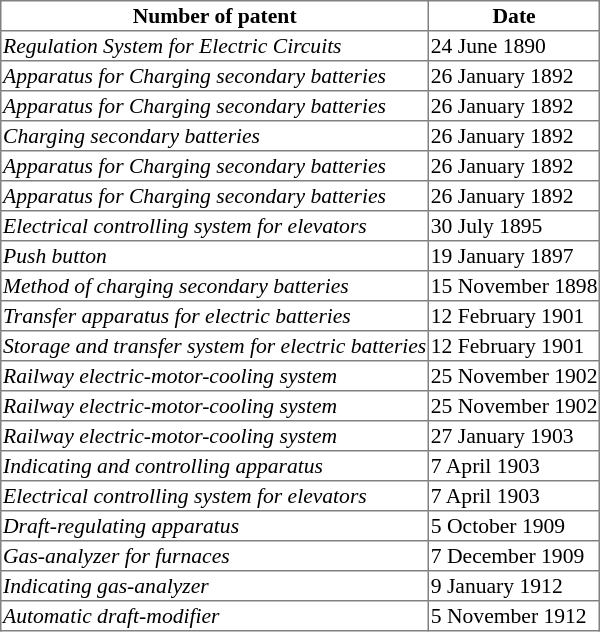<table class = "sortable" | border="1" cellpadding="1" style="border-collapse: collapse; font-size:90%">
<tr>
<th><strong>Number of patent</strong></th>
<th><strong>Date</strong></th>
</tr>
<tr>
<td> <em>Regulation System for Electric Circuits</em></td>
<td>24 June 1890</td>
</tr>
<tr>
<td> <em>Apparatus for Charging secondary batteries</em></td>
<td>26 January 1892</td>
</tr>
<tr>
<td> <em>Apparatus for Charging secondary batteries</em></td>
<td>26 January 1892</td>
</tr>
<tr>
<td> <em>Charging secondary batteries</em></td>
<td>26 January 1892</td>
</tr>
<tr>
<td> <em>Apparatus for Charging secondary batteries</em></td>
<td>26 January 1892</td>
</tr>
<tr>
<td> <em>Apparatus for Charging secondary batteries</em></td>
<td>26 January 1892</td>
</tr>
<tr>
<td> <em>Electrical controlling system for elevators</em></td>
<td>30 July 1895</td>
</tr>
<tr>
<td> <em>Push button</em></td>
<td>19 January 1897</td>
</tr>
<tr>
<td> <em>Method of charging secondary batteries</em></td>
<td>15 November 1898</td>
</tr>
<tr>
<td> <em>Transfer apparatus for electric batteries</em></td>
<td>12 February 1901</td>
</tr>
<tr>
<td> <em>Storage and transfer system for electric batteries</em></td>
<td>12 February 1901</td>
</tr>
<tr>
<td> <em>Railway electric-motor-cooling system</em></td>
<td>25 November 1902</td>
</tr>
<tr>
<td> <em>Railway electric-motor-cooling system</em></td>
<td>25 November 1902</td>
</tr>
<tr>
<td> <em>Railway electric-motor-cooling system</em></td>
<td>27 January 1903</td>
</tr>
<tr>
<td> <em>Indicating and controlling apparatus</em></td>
<td>7 April 1903</td>
</tr>
<tr>
<td> <em>Electrical controlling system for elevators</em></td>
<td>7 April 1903</td>
</tr>
<tr>
<td> <em>Draft-regulating apparatus</em></td>
<td>5 October 1909</td>
</tr>
<tr>
<td> <em>Gas-analyzer for furnaces</em></td>
<td>7 December 1909</td>
</tr>
<tr>
<td> <em>Indicating gas-analyzer</em></td>
<td>9 January 1912</td>
</tr>
<tr>
<td> <em>Automatic draft-modifier</em></td>
<td>5 November 1912</td>
</tr>
</table>
